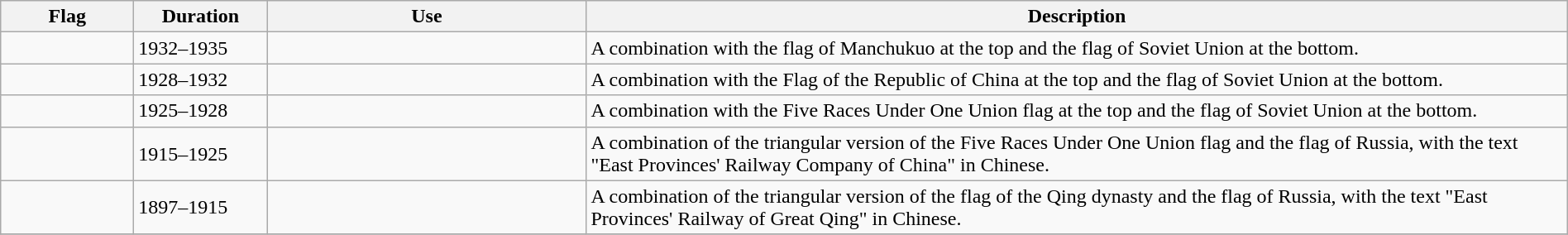<table class="wikitable" width="100%">
<tr>
<th style="width:100px;">Flag</th>
<th style="width:100px;">Duration</th>
<th style="width:250px;">Use</th>
<th style="min-width:250px">Description</th>
</tr>
<tr>
<td></td>
<td>1932–1935</td>
<td></td>
<td>A combination with the flag of Manchukuo at the top and the flag of Soviet Union at the bottom.</td>
</tr>
<tr>
<td></td>
<td>1928–1932</td>
<td></td>
<td>A combination with the Flag of the Republic of China at the top and the flag of Soviet Union at the bottom.</td>
</tr>
<tr>
<td></td>
<td>1925–1928</td>
<td></td>
<td>A combination with the Five Races Under One Union flag at the top and the flag of Soviet Union at the bottom.</td>
</tr>
<tr>
<td></td>
<td>1915–1925</td>
<td></td>
<td>A combination of the triangular version of the Five Races Under One Union flag and the flag of Russia, with the text "East Provinces' Railway Company of China" in Chinese.</td>
</tr>
<tr>
<td></td>
<td>1897–1915</td>
<td></td>
<td>A combination of the triangular version of the flag of the Qing dynasty and the flag of Russia, with the text "East Provinces' Railway of Great Qing" in Chinese.</td>
</tr>
<tr>
</tr>
</table>
